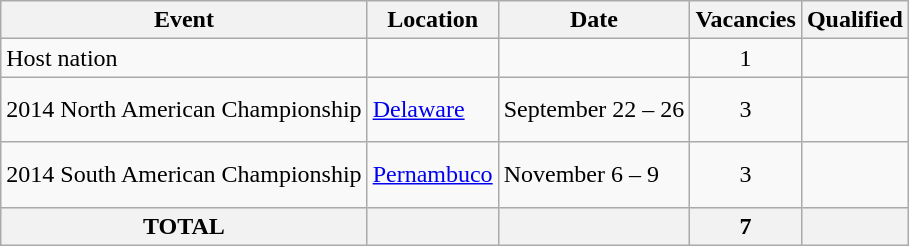<table class="wikitable">
<tr>
<th>Event</th>
<th>Location</th>
<th>Date</th>
<th>Vacancies</th>
<th>Qualified</th>
</tr>
<tr>
<td>Host nation</td>
<td></td>
<td></td>
<td align="center">1</td>
<td></td>
</tr>
<tr>
<td>2014 North American Championship</td>
<td> <a href='#'>Delaware</a></td>
<td>September 22 – 26</td>
<td align="center">3</td>
<td><br><br></td>
</tr>
<tr>
<td>2014 South American Championship</td>
<td> <a href='#'>Pernambuco</a></td>
<td>November 6 – 9</td>
<td align="center">3</td>
<td><br><br></td>
</tr>
<tr>
<th>TOTAL</th>
<th></th>
<th></th>
<th>7</th>
<th></th>
</tr>
</table>
